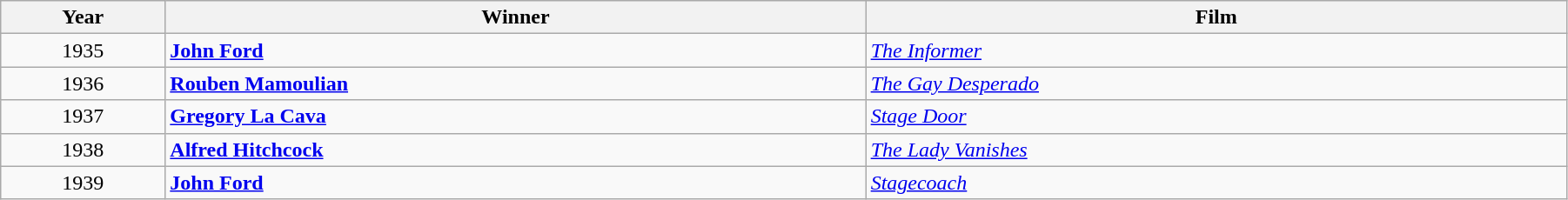<table class="wikitable" width="95%" cellpadding="5">
<tr>
<th width="100"><strong>Year</strong></th>
<th width="450"><strong>Winner</strong></th>
<th width="450"><strong>Film</strong></th>
</tr>
<tr>
<td style="text-align:center;">1935</td>
<td><strong><a href='#'>John Ford</a></strong></td>
<td><em><a href='#'>The Informer</a></em></td>
</tr>
<tr>
<td style="text-align:center;">1936</td>
<td><strong><a href='#'>Rouben Mamoulian</a></strong></td>
<td><em><a href='#'>The Gay Desperado</a></em></td>
</tr>
<tr>
<td style="text-align:center;">1937</td>
<td><strong><a href='#'>Gregory La Cava</a></strong></td>
<td><em><a href='#'>Stage Door</a></em></td>
</tr>
<tr>
<td style="text-align:center;">1938</td>
<td><strong><a href='#'>Alfred Hitchcock</a></strong></td>
<td><em><a href='#'>The Lady Vanishes</a></em></td>
</tr>
<tr>
<td style="text-align:center;">1939</td>
<td><strong><a href='#'>John Ford</a></strong></td>
<td><em><a href='#'>Stagecoach</a></em></td>
</tr>
</table>
